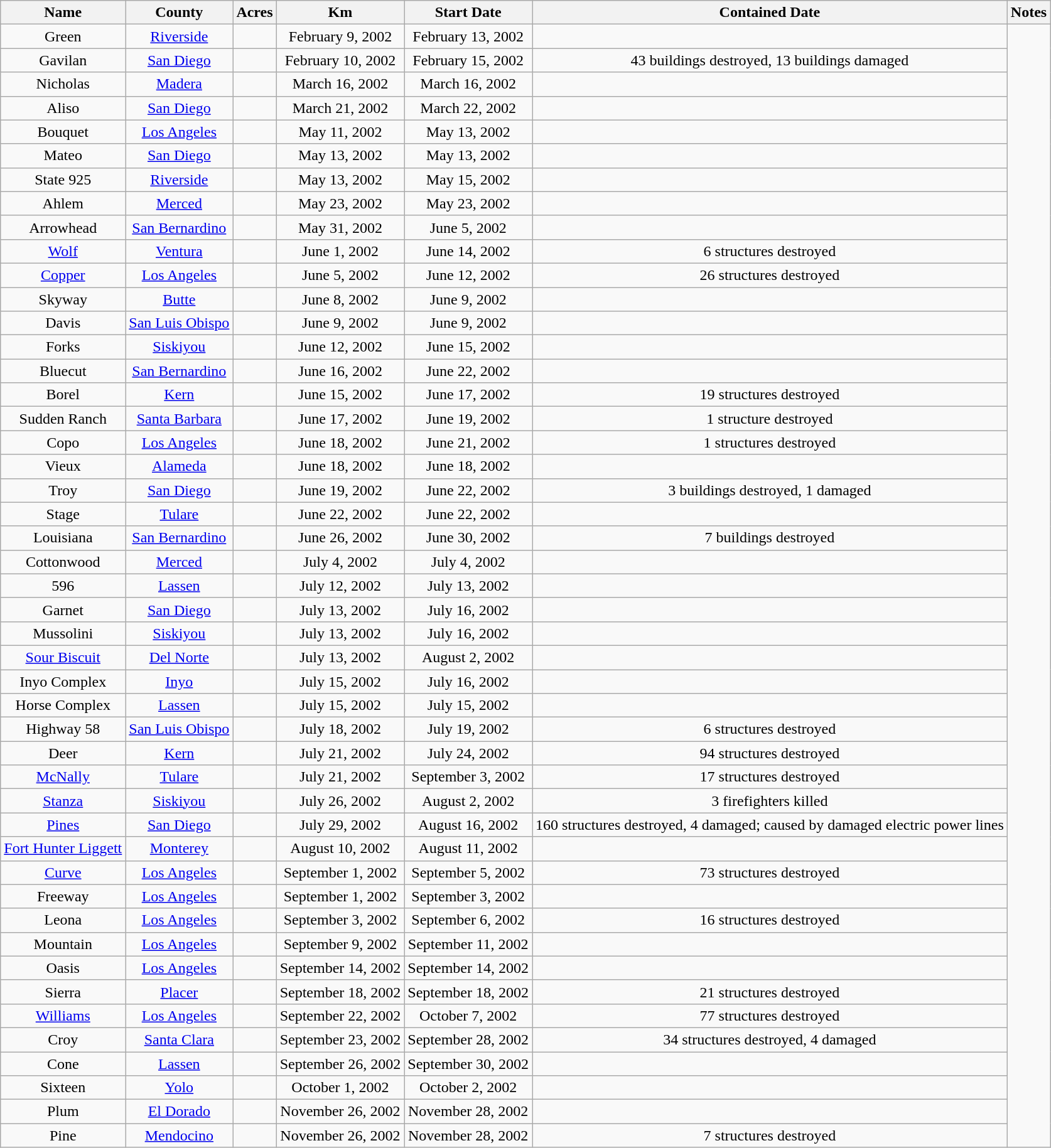<table class="wikitable sortable" style="text-align:center;">
<tr>
<th>Name</th>
<th>County</th>
<th>Acres</th>
<th>Km</th>
<th>Start Date</th>
<th>Contained Date</th>
<th>Notes</th>
</tr>
<tr>
<td>Green</td>
<td><a href='#'>Riverside</a></td>
<td></td>
<td>February 9, 2002</td>
<td>February 13, 2002</td>
<td></td>
</tr>
<tr>
<td>Gavilan</td>
<td><a href='#'>San Diego</a></td>
<td></td>
<td>February 10, 2002</td>
<td>February 15, 2002</td>
<td>43 buildings destroyed, 13 buildings damaged</td>
</tr>
<tr>
<td>Nicholas</td>
<td><a href='#'>Madera</a></td>
<td></td>
<td>March 16, 2002</td>
<td>March 16, 2002</td>
<td></td>
</tr>
<tr>
<td>Aliso</td>
<td><a href='#'>San Diego</a></td>
<td></td>
<td>March 21, 2002</td>
<td>March 22, 2002</td>
<td></td>
</tr>
<tr>
<td>Bouquet</td>
<td><a href='#'>Los Angeles</a></td>
<td></td>
<td>May 11, 2002</td>
<td>May 13, 2002</td>
<td></td>
</tr>
<tr>
<td>Mateo</td>
<td><a href='#'>San Diego</a></td>
<td></td>
<td>May 13, 2002</td>
<td>May 13, 2002</td>
<td></td>
</tr>
<tr>
<td>State 925</td>
<td><a href='#'>Riverside</a></td>
<td></td>
<td>May 13, 2002</td>
<td>May 15, 2002</td>
<td></td>
</tr>
<tr>
<td>Ahlem</td>
<td><a href='#'>Merced</a></td>
<td></td>
<td>May 23, 2002</td>
<td>May 23, 2002</td>
<td></td>
</tr>
<tr>
<td>Arrowhead</td>
<td><a href='#'>San Bernardino</a></td>
<td></td>
<td>May 31, 2002</td>
<td>June 5, 2002</td>
<td></td>
</tr>
<tr>
<td><a href='#'>Wolf</a></td>
<td><a href='#'>Ventura</a></td>
<td></td>
<td>June 1, 2002</td>
<td>June 14, 2002</td>
<td>6 structures destroyed</td>
</tr>
<tr>
<td><a href='#'>Copper</a></td>
<td><a href='#'>Los Angeles</a></td>
<td></td>
<td>June 5, 2002</td>
<td>June 12, 2002</td>
<td>26 structures destroyed</td>
</tr>
<tr>
<td>Skyway</td>
<td><a href='#'>Butte</a></td>
<td></td>
<td>June 8, 2002</td>
<td>June 9, 2002</td>
<td></td>
</tr>
<tr>
<td>Davis</td>
<td><a href='#'>San Luis Obispo</a></td>
<td></td>
<td>June 9, 2002</td>
<td>June 9, 2002</td>
<td></td>
</tr>
<tr>
<td>Forks</td>
<td><a href='#'>Siskiyou</a></td>
<td></td>
<td>June 12, 2002</td>
<td>June 15, 2002</td>
<td></td>
</tr>
<tr>
<td>Bluecut</td>
<td><a href='#'>San Bernardino</a></td>
<td></td>
<td>June 16, 2002</td>
<td>June 22, 2002</td>
<td></td>
</tr>
<tr>
<td>Borel</td>
<td><a href='#'>Kern</a></td>
<td></td>
<td>June 15, 2002</td>
<td>June 17, 2002</td>
<td>19 structures destroyed</td>
</tr>
<tr>
<td>Sudden Ranch</td>
<td><a href='#'>Santa Barbara</a></td>
<td></td>
<td>June 17, 2002</td>
<td>June 19, 2002</td>
<td>1 structure destroyed</td>
</tr>
<tr>
<td>Copo</td>
<td><a href='#'>Los Angeles</a></td>
<td></td>
<td>June 18, 2002</td>
<td>June 21, 2002</td>
<td>1 structures destroyed</td>
</tr>
<tr>
<td>Vieux</td>
<td><a href='#'>Alameda</a></td>
<td></td>
<td>June 18, 2002</td>
<td>June 18, 2002</td>
<td></td>
</tr>
<tr>
<td>Troy</td>
<td><a href='#'>San Diego</a></td>
<td></td>
<td>June 19, 2002</td>
<td>June 22, 2002</td>
<td>3 buildings destroyed, 1 damaged</td>
</tr>
<tr>
<td>Stage</td>
<td><a href='#'>Tulare</a></td>
<td></td>
<td>June 22, 2002</td>
<td>June 22, 2002</td>
<td></td>
</tr>
<tr>
<td>Louisiana</td>
<td><a href='#'>San Bernardino</a></td>
<td></td>
<td>June 26, 2002</td>
<td>June 30, 2002</td>
<td>7 buildings destroyed</td>
</tr>
<tr>
<td>Cottonwood</td>
<td><a href='#'>Merced</a></td>
<td></td>
<td>July 4, 2002</td>
<td>July 4, 2002</td>
<td></td>
</tr>
<tr>
<td>596</td>
<td><a href='#'>Lassen</a></td>
<td></td>
<td>July 12, 2002</td>
<td>July 13, 2002</td>
<td></td>
</tr>
<tr>
<td>Garnet</td>
<td><a href='#'>San Diego</a></td>
<td></td>
<td>July 13, 2002</td>
<td>July 16, 2002</td>
<td></td>
</tr>
<tr>
<td>Mussolini</td>
<td><a href='#'>Siskiyou</a></td>
<td></td>
<td>July 13, 2002</td>
<td>July 16, 2002</td>
<td></td>
</tr>
<tr>
<td><a href='#'>Sour Biscuit</a></td>
<td><a href='#'>Del Norte</a></td>
<td></td>
<td>July 13, 2002</td>
<td>August 2, 2002</td>
<td></td>
</tr>
<tr>
<td>Inyo Complex</td>
<td><a href='#'>Inyo</a></td>
<td></td>
<td>July 15, 2002</td>
<td>July 16, 2002</td>
<td></td>
</tr>
<tr>
<td>Horse Complex</td>
<td><a href='#'>Lassen</a></td>
<td></td>
<td>July 15, 2002</td>
<td>July 15, 2002</td>
<td></td>
</tr>
<tr>
<td>Highway 58</td>
<td><a href='#'>San Luis Obispo</a></td>
<td></td>
<td>July 18, 2002</td>
<td>July 19, 2002</td>
<td>6 structures destroyed</td>
</tr>
<tr>
<td>Deer</td>
<td><a href='#'>Kern</a></td>
<td></td>
<td>July 21, 2002</td>
<td>July 24, 2002</td>
<td>94 structures destroyed</td>
</tr>
<tr>
<td><a href='#'>McNally</a></td>
<td><a href='#'>Tulare</a></td>
<td></td>
<td>July 21, 2002</td>
<td>September 3, 2002</td>
<td>17 structures destroyed</td>
</tr>
<tr>
<td><a href='#'>Stanza</a></td>
<td><a href='#'>Siskiyou</a></td>
<td></td>
<td>July 26, 2002</td>
<td>August 2, 2002</td>
<td>3 firefighters killed</td>
</tr>
<tr>
<td><a href='#'>Pines</a></td>
<td><a href='#'>San Diego</a></td>
<td></td>
<td>July 29, 2002</td>
<td>August 16, 2002</td>
<td>160 structures destroyed, 4 damaged; caused by damaged electric power lines</td>
</tr>
<tr>
<td><a href='#'>Fort Hunter Liggett</a></td>
<td><a href='#'>Monterey</a></td>
<td></td>
<td>August 10, 2002</td>
<td>August 11, 2002</td>
<td></td>
</tr>
<tr>
<td><a href='#'>Curve</a></td>
<td><a href='#'>Los Angeles</a></td>
<td></td>
<td>September 1, 2002</td>
<td>September 5, 2002</td>
<td>73 structures destroyed</td>
</tr>
<tr>
<td>Freeway</td>
<td><a href='#'>Los Angeles</a></td>
<td></td>
<td>September 1, 2002</td>
<td>September 3, 2002</td>
<td></td>
</tr>
<tr>
<td>Leona</td>
<td><a href='#'>Los Angeles</a></td>
<td></td>
<td>September 3, 2002</td>
<td>September 6, 2002</td>
<td>16 structures destroyed</td>
</tr>
<tr>
<td>Mountain</td>
<td><a href='#'>Los Angeles</a></td>
<td></td>
<td>September 9, 2002</td>
<td>September 11, 2002</td>
<td></td>
</tr>
<tr>
<td>Oasis</td>
<td><a href='#'>Los Angeles</a></td>
<td></td>
<td>September 14, 2002</td>
<td>September 14, 2002</td>
<td></td>
</tr>
<tr>
<td>Sierra</td>
<td><a href='#'>Placer</a></td>
<td></td>
<td>September 18, 2002</td>
<td>September 18, 2002</td>
<td>21 structures destroyed</td>
</tr>
<tr>
<td><a href='#'>Williams</a></td>
<td><a href='#'>Los Angeles</a></td>
<td></td>
<td>September 22, 2002</td>
<td>October 7, 2002</td>
<td>77 structures destroyed</td>
</tr>
<tr>
<td>Croy</td>
<td><a href='#'>Santa Clara</a></td>
<td></td>
<td>September 23, 2002</td>
<td>September 28, 2002</td>
<td>34 structures destroyed, 4 damaged</td>
</tr>
<tr>
<td>Cone</td>
<td><a href='#'>Lassen</a></td>
<td></td>
<td>September 26, 2002</td>
<td>September 30, 2002</td>
<td></td>
</tr>
<tr>
<td>Sixteen</td>
<td><a href='#'>Yolo</a></td>
<td></td>
<td>October 1, 2002</td>
<td>October 2, 2002</td>
<td></td>
</tr>
<tr>
<td>Plum</td>
<td><a href='#'>El Dorado</a></td>
<td></td>
<td>November 26, 2002</td>
<td>November 28, 2002</td>
<td></td>
</tr>
<tr>
<td>Pine</td>
<td><a href='#'>Mendocino</a></td>
<td></td>
<td>November 26, 2002</td>
<td>November 28, 2002</td>
<td>7 structures destroyed</td>
</tr>
</table>
